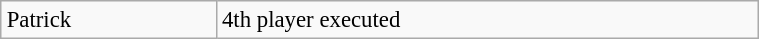<table class="wikitable plainrowheaders floatright" style="font-size: 95%; margin: 10px;" align="right" width="40%">
<tr>
<td>Patrick</td>
<td>4th player executed</td>
</tr>
</table>
